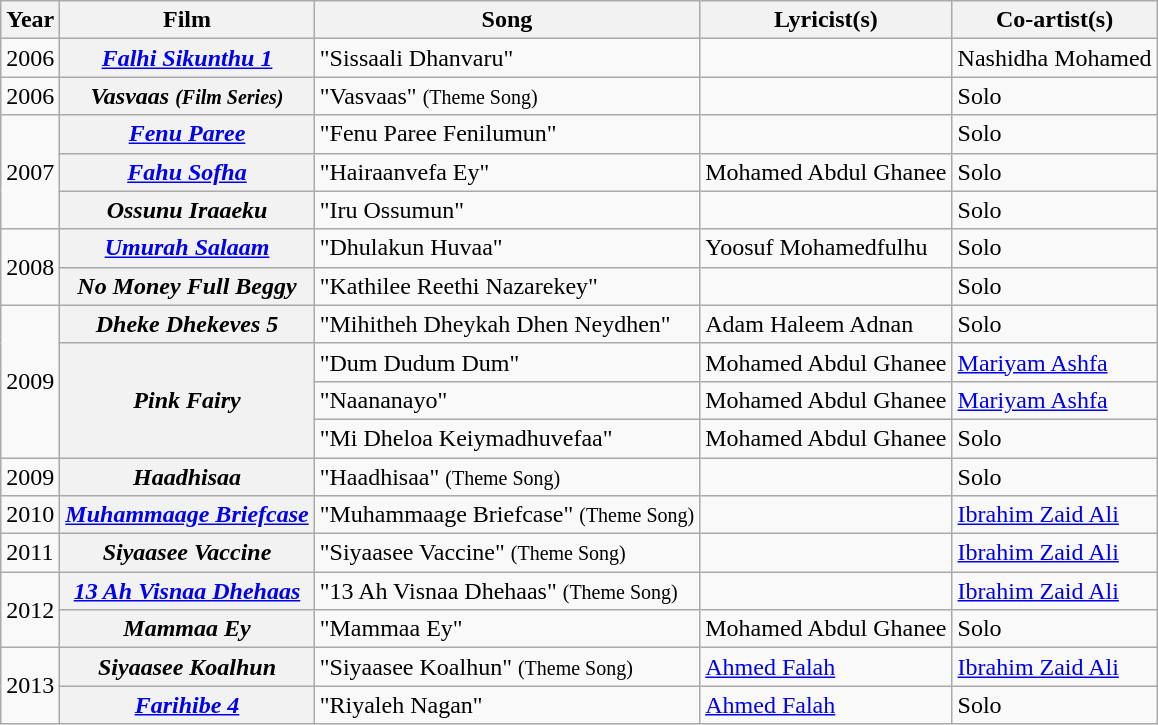<table class="wikitable plainrowheaders">
<tr>
<th scope="col">Year</th>
<th scope="col">Film</th>
<th scope="col">Song</th>
<th scope="col">Lyricist(s)</th>
<th scope="col">Co-artist(s)</th>
</tr>
<tr>
<td>2006</td>
<th scope="row"><em><a href='#'>Falhi Sikunthu 1</a></em></th>
<td>"Sissaali Dhanvaru"</td>
<td></td>
<td>Nashidha Mohamed</td>
</tr>
<tr>
<td>2006</td>
<th scope="row"><em>Vasvaas <small>(Film Series)</small></em></th>
<td>"Vasvaas" <small>(Theme Song)</small></td>
<td></td>
<td>Solo</td>
</tr>
<tr>
<td rowspan="3">2007</td>
<th scope="row"><em><a href='#'>Fenu Paree</a></em></th>
<td>"Fenu Paree Fenilumun"</td>
<td></td>
<td>Solo</td>
</tr>
<tr>
<th scope="row"><em><a href='#'>Fahu Sofha</a></em></th>
<td>"Hairaanvefa Ey"</td>
<td>Mohamed Abdul Ghanee</td>
<td>Solo</td>
</tr>
<tr>
<th scope="row"><em>Ossunu Iraaeku</em></th>
<td>"Iru Ossumun"</td>
<td></td>
<td>Solo</td>
</tr>
<tr>
<td rowspan="2">2008</td>
<th scope="row"><a href='#'><em>Umurah Salaam</em></a></th>
<td>"Dhulakun Huvaa"</td>
<td>Yoosuf Mohamedfulhu</td>
<td>Solo</td>
</tr>
<tr>
<th scope="row"><em>No Money Full Beggy</em></th>
<td>"Kathilee Reethi Nazarekey"</td>
<td></td>
<td>Solo</td>
</tr>
<tr>
<td rowspan="4">2009</td>
<th scope="row"><em>Dheke Dhekeves 5</em></th>
<td>"Mihitheh Dheykah Dhen Neydhen"</td>
<td>Adam Haleem Adnan</td>
<td>Solo</td>
</tr>
<tr>
<th scope="row" rowspan="3"><em>Pink Fairy</em></th>
<td>"Dum Dudum Dum"</td>
<td>Mohamed Abdul Ghanee</td>
<td><a href='#'>Mariyam Ashfa</a></td>
</tr>
<tr>
<td>"Naananayo"</td>
<td>Mohamed Abdul Ghanee</td>
<td><a href='#'>Mariyam Ashfa</a></td>
</tr>
<tr>
<td>"Mi Dheloa Keiymadhuvefaa"</td>
<td>Mohamed Abdul Ghanee</td>
<td>Solo</td>
</tr>
<tr>
<td>2009</td>
<th scope="row"><em>Haadhisaa</em></th>
<td>"Haadhisaa" <small>(Theme Song)</small></td>
<td></td>
<td>Solo</td>
</tr>
<tr>
<td>2010</td>
<th scope="row"><em><a href='#'>Muhammaage Briefcase</a></em></th>
<td>"Muhammaage Briefcase" <small>(Theme Song)</small></td>
<td></td>
<td><a href='#'>Ibrahim Zaid Ali</a></td>
</tr>
<tr>
<td>2011</td>
<th scope="row"><em>Siyaasee Vaccine</em></th>
<td>"Siyaasee Vaccine" <small>(Theme Song)</small></td>
<td></td>
<td><a href='#'>Ibrahim Zaid Ali</a></td>
</tr>
<tr>
<td rowspan="2">2012</td>
<th scope="row"><em><a href='#'>13 Ah Visnaa Dhehaas</a></em></th>
<td>"13 Ah Visnaa Dhehaas" <small>(Theme Song)</small></td>
<td></td>
<td><a href='#'>Ibrahim Zaid Ali</a></td>
</tr>
<tr>
<th scope="row"><em>Mammaa Ey</em></th>
<td>"Mammaa Ey"</td>
<td>Mohamed Abdul Ghanee</td>
<td>Solo</td>
</tr>
<tr>
<td rowspan="2">2013</td>
<th scope="row"><em>Siyaasee Koalhun</em></th>
<td>"Siyaasee Koalhun" <small>(Theme Song)</small></td>
<td><a href='#'>Ahmed Falah</a></td>
<td><a href='#'>Ibrahim Zaid Ali</a></td>
</tr>
<tr>
<th scope="row"><em><a href='#'>Farihibe 4</a></em></th>
<td>"Riyaleh Nagan"</td>
<td><a href='#'>Ahmed Falah</a></td>
<td>Solo</td>
</tr>
</table>
